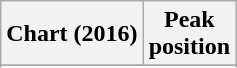<table class="wikitable sortable plainrowheaders" style="text-align:center">
<tr>
<th scope="col">Chart (2016)</th>
<th scope="col">Peak<br> position</th>
</tr>
<tr>
</tr>
<tr>
</tr>
<tr>
</tr>
<tr>
</tr>
</table>
